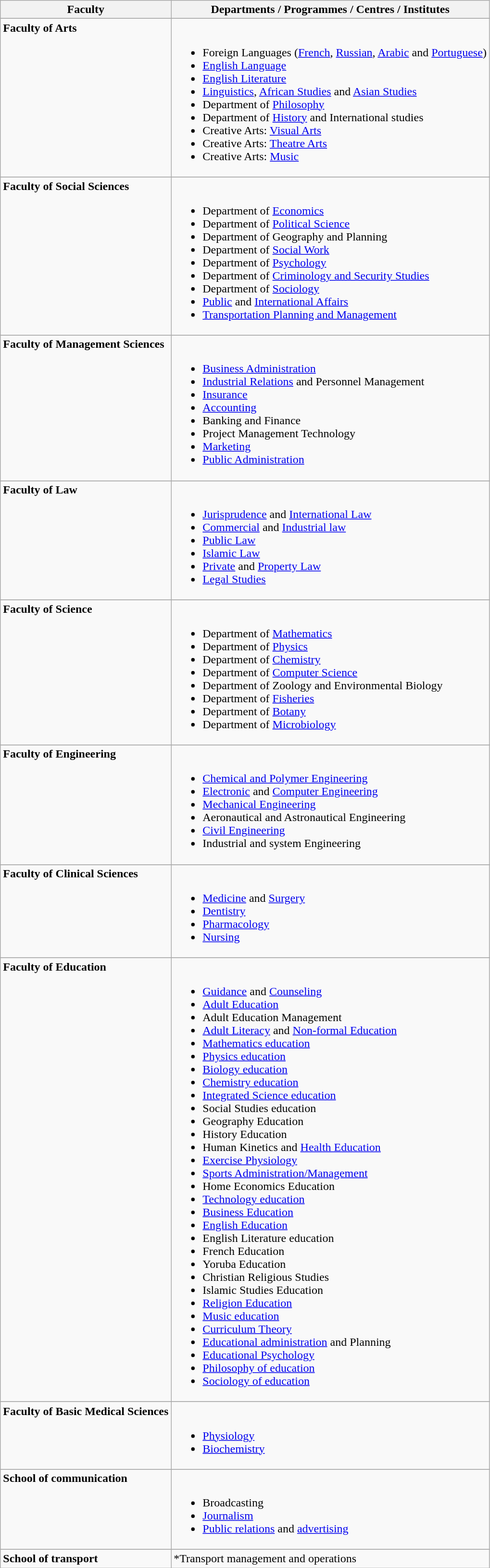<table class="wikitable">
<tr>
<th>Faculty</th>
<th>Departments / Programmes / Centres / Institutes</th>
</tr>
<tr>
</tr>
<tr style="vertical-align: top;">
<td><strong>Faculty of Arts</strong></td>
<td><br><ul><li>Foreign Languages (<a href='#'>French</a>, <a href='#'>Russian</a>, <a href='#'>Arabic</a> and <a href='#'>Portuguese</a>)</li><li><a href='#'>English Language</a></li><li><a href='#'>English Literature</a></li><li><a href='#'>Linguistics</a>, <a href='#'>African Studies</a> and <a href='#'>Asian Studies</a></li><li>Department of <a href='#'>Philosophy</a></li><li>Department of <a href='#'>History</a> and International studies</li><li>Creative Arts: <a href='#'>Visual Arts</a></li><li>Creative Arts: <a href='#'>Theatre Arts</a></li><li>Creative Arts: <a href='#'>Music</a></li></ul></td>
</tr>
<tr>
</tr>
<tr style="vertical-align: top;">
<td><strong>Faculty of Social Sciences</strong></td>
<td><br><ul><li>Department of <a href='#'>Economics</a></li><li>Department of <a href='#'>Political Science</a></li><li>Department of Geography and Planning</li><li>Department of <a href='#'>Social Work</a></li><li>Department of <a href='#'>Psychology</a></li><li>Department of <a href='#'>Criminology and Security Studies</a></li><li>Department of <a href='#'>Sociology</a></li><li><a href='#'>Public</a> and <a href='#'>International Affairs</a></li><li><a href='#'>Transportation Planning and Management</a></li></ul></td>
</tr>
<tr>
</tr>
<tr style="vertical-align: top;">
<td><strong>Faculty of Management Sciences</strong></td>
<td><br><ul><li><a href='#'>Business Administration</a></li><li><a href='#'>Industrial Relations</a> and Personnel Management</li><li><a href='#'>Insurance</a></li><li><a href='#'>Accounting</a></li><li>Banking and Finance</li><li>Project Management Technology</li><li><a href='#'>Marketing</a></li><li><a href='#'>Public Administration</a></li></ul></td>
</tr>
<tr>
</tr>
<tr style="vertical-align: top;">
<td><strong>Faculty of Law </strong></td>
<td><br><ul><li><a href='#'>Jurisprudence</a> and <a href='#'>International Law</a></li><li><a href='#'>Commercial</a> and <a href='#'>Industrial law</a></li><li><a href='#'>Public Law</a></li><li><a href='#'>Islamic Law</a></li><li><a href='#'>Private</a> and <a href='#'>Property Law</a></li><li><a href='#'>Legal Studies</a></li></ul></td>
</tr>
<tr>
</tr>
<tr style="vertical-align: top;">
<td><strong>Faculty of Science</strong></td>
<td><br><ul><li>Department of <a href='#'>Mathematics</a></li><li>Department of <a href='#'>Physics</a></li><li>Department of <a href='#'>Chemistry</a></li><li>Department of <a href='#'>Computer Science</a></li><li>Department of Zoology and Environmental Biology</li><li>Department of <a href='#'>Fisheries</a></li><li>Department of <a href='#'>Botany</a></li><li>Department of <a href='#'>Microbiology</a></li></ul></td>
</tr>
<tr>
</tr>
<tr style="vertical-align: top;">
<td><strong>Faculty of Engineering</strong></td>
<td><br><ul><li><a href='#'>Chemical and Polymer Engineering</a></li><li><a href='#'>Electronic</a> and <a href='#'>Computer Engineering</a></li><li><a href='#'>Mechanical Engineering</a></li><li>Aeronautical and Astronautical Engineering</li><li><a href='#'>Civil Engineering</a></li><li>Industrial and system Engineering</li></ul></td>
</tr>
<tr>
</tr>
<tr style="vertical-align: top;">
<td><strong>Faculty of Clinical Sciences</strong></td>
<td><br><ul><li><a href='#'>Medicine</a> and <a href='#'>Surgery</a></li><li><a href='#'>Dentistry</a></li><li><a href='#'>Pharmacology</a></li><li><a href='#'>Nursing</a></li></ul></td>
</tr>
<tr>
</tr>
<tr style="vertical-align: top;">
<td><strong>Faculty of Education</strong></td>
<td><br><ul><li><a href='#'>Guidance</a> and <a href='#'>Counseling</a></li><li><a href='#'>Adult Education</a></li><li>Adult Education Management</li><li><a href='#'>Adult Literacy</a> and <a href='#'>Non-formal Education</a></li><li><a href='#'>Mathematics education</a></li><li><a href='#'>Physics education</a></li><li><a href='#'>Biology education</a></li><li><a href='#'>Chemistry education</a></li><li><a href='#'>Integrated Science education</a></li><li>Social Studies education</li><li>Geography Education</li><li>History Education</li><li>Human Kinetics and <a href='#'>Health Education</a></li><li><a href='#'>Exercise Physiology</a></li><li><a href='#'>Sports Administration/Management</a></li><li>Home Economics Education</li><li><a href='#'>Technology education</a></li><li><a href='#'>Business Education</a></li><li><a href='#'>English Education</a></li><li>English Literature education</li><li>French Education</li><li>Yoruba Education</li><li>Christian Religious Studies</li><li>Islamic Studies Education</li><li><a href='#'>Religion Education</a></li><li><a href='#'>Music education</a></li><li><a href='#'>Curriculum Theory</a></li><li><a href='#'>Educational administration</a> and Planning</li><li><a href='#'>Educational Psychology</a></li><li><a href='#'>Philosophy of education</a></li><li><a href='#'>Sociology of education</a></li></ul></td>
</tr>
<tr>
</tr>
<tr style="vertical-align: top;">
<td><strong>Faculty of Basic Medical Sciences</strong></td>
<td><br><ul><li><a href='#'>Physiology</a></li><li><a href='#'>Biochemistry</a></li></ul></td>
</tr>
<tr>
</tr>
<tr style="vertical-align: top;">
<td><strong>School of communication</strong></td>
<td><br><ul><li>Broadcasting</li><li><a href='#'>Journalism</a></li><li><a href='#'>Public relations</a> and <a href='#'>advertising</a></li></ul></td>
</tr>
<tr>
</tr>
<tr style="vertical-align: top;">
<td><strong>School of transport</strong></td>
<td>*Transport management and operations</td>
</tr>
</table>
